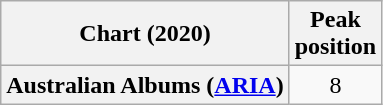<table class="wikitable plainrowheaders" style="text-align:center">
<tr>
<th scope="col">Chart (2020)</th>
<th scope="col">Peak<br>position</th>
</tr>
<tr>
<th scope="row">Australian Albums (<a href='#'>ARIA</a>)</th>
<td>8</td>
</tr>
</table>
